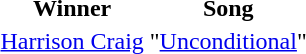<table>
<tr>
<th><br>Winner</th>
<th><br>Song</th>
</tr>
<tr>
<td><a href='#'>Harrison Craig</a></td>
<td>"<a href='#'>Unconditional</a>"</td>
</tr>
</table>
